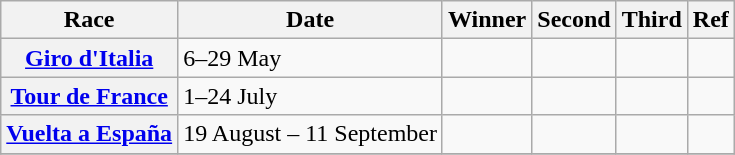<table class="wikitable plainrowheaders">
<tr>
<th>Race</th>
<th>Date</th>
<th>Winner</th>
<th>Second</th>
<th>Third</th>
<th>Ref</th>
</tr>
<tr>
<th scope=row> <a href='#'>Giro d'Italia</a></th>
<td>6–29 May</td>
<td></td>
<td></td>
<td></td>
<td align=center></td>
</tr>
<tr>
<th scope=row> <a href='#'>Tour de France</a></th>
<td>1–24 July</td>
<td></td>
<td></td>
<td></td>
<td align=center></td>
</tr>
<tr>
<th scope=row> <a href='#'>Vuelta a España</a></th>
<td>19 August – 11 September</td>
<td></td>
<td></td>
<td></td>
<td align=center></td>
</tr>
<tr>
</tr>
</table>
